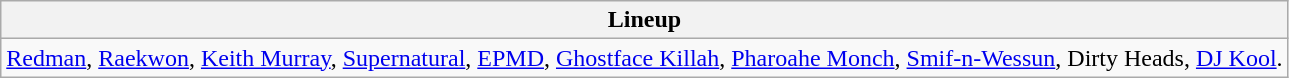<table class="wikitable">
<tr>
<th>Lineup</th>
</tr>
<tr>
<td><a href='#'>Redman</a>, <a href='#'>Raekwon</a>, <a href='#'>Keith Murray</a>, <a href='#'>Supernatural</a>, <a href='#'>EPMD</a>, <a href='#'>Ghostface Killah</a>, <a href='#'>Pharoahe Monch</a>, <a href='#'>Smif-n-Wessun</a>, Dirty Heads, <a href='#'>DJ Kool</a>.</td>
</tr>
</table>
